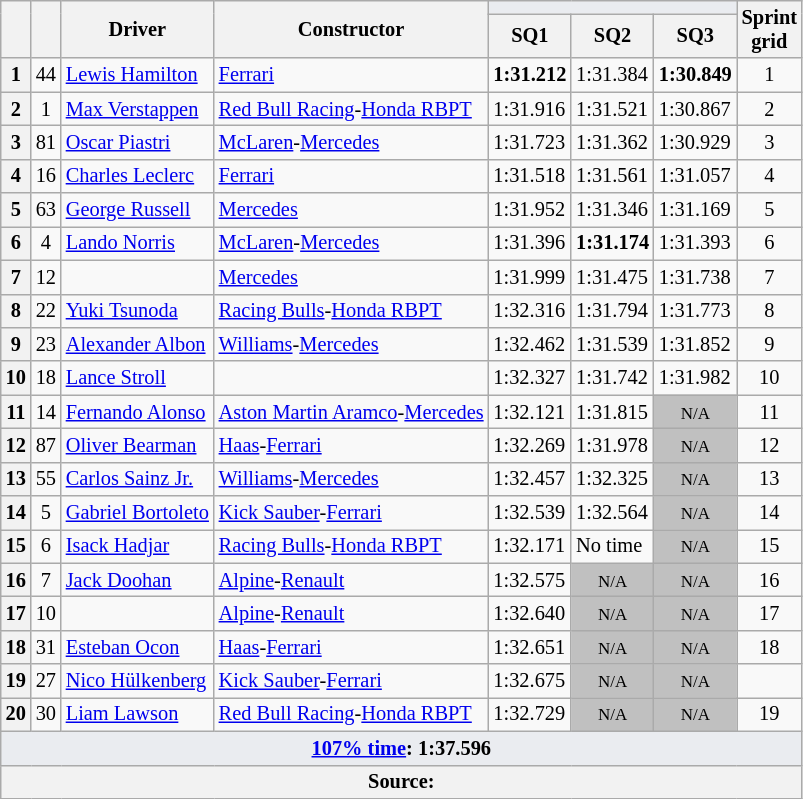<table class="wikitable sortable" style="font-size: 85%;">
<tr>
<th rowspan="2"></th>
<th rowspan="2"></th>
<th rowspan="2">Driver</th>
<th rowspan="2">Constructor</th>
<th colspan="3" style="background:#eaecf0; text-align:center;"></th>
<th rowspan="2">Sprint<br>grid</th>
</tr>
<tr>
<th scope="col">SQ1</th>
<th scope="col">SQ2</th>
<th scope="col">SQ3</th>
</tr>
<tr>
<th scope="row">1</th>
<td align="center">44</td>
<td data-sort-value="ham"> <a href='#'>Lewis Hamilton</a></td>
<td><a href='#'>Ferrari</a></td>
<td><strong>1:31.212</strong></td>
<td>1:31.384</td>
<td><strong>1:30.849</strong></td>
<td align="center">1</td>
</tr>
<tr>
<th scope="row">2</th>
<td align="center">1</td>
<td data-sort-value="ver"> <a href='#'>Max Verstappen</a></td>
<td><a href='#'>Red Bull Racing</a>-<a href='#'>Honda RBPT</a></td>
<td>1:31.916</td>
<td>1:31.521</td>
<td>1:30.867</td>
<td align="center">2</td>
</tr>
<tr>
<th scope="row">3</th>
<td align="center">81</td>
<td data-sort-value="pia"> <a href='#'>Oscar Piastri</a></td>
<td><a href='#'>McLaren</a>-<a href='#'>Mercedes</a></td>
<td>1:31.723</td>
<td>1:31.362</td>
<td>1:30.929</td>
<td align="center">3</td>
</tr>
<tr>
<th scope="row">4</th>
<td align="center">16</td>
<td data-sort-value="lec"> <a href='#'>Charles Leclerc</a></td>
<td><a href='#'>Ferrari</a></td>
<td>1:31.518</td>
<td>1:31.561</td>
<td>1:31.057</td>
<td align="center">4</td>
</tr>
<tr>
<th scope="row">5</th>
<td align="center">63</td>
<td data-sort-value="rus"> <a href='#'>George Russell</a></td>
<td><a href='#'>Mercedes</a></td>
<td>1:31.952</td>
<td>1:31.346</td>
<td>1:31.169</td>
<td align="center">5</td>
</tr>
<tr>
<th scope="row">6</th>
<td align="center">4</td>
<td data-sort-value="nor"> <a href='#'>Lando Norris</a></td>
<td><a href='#'>McLaren</a>-<a href='#'>Mercedes</a></td>
<td>1:31.396</td>
<td><strong>1:31.174</strong></td>
<td>1:31.393</td>
<td align="center">6</td>
</tr>
<tr>
<th scope="row">7</th>
<td align="center">12</td>
<td data-sort-value="ant"></td>
<td><a href='#'>Mercedes</a></td>
<td>1:31.999</td>
<td>1:31.475</td>
<td>1:31.738</td>
<td align="center">7</td>
</tr>
<tr>
<th scope="row">8</th>
<td align="center">22</td>
<td data-sort-value="tsu"> <a href='#'>Yuki Tsunoda</a></td>
<td><a href='#'>Racing Bulls</a>-<a href='#'>Honda RBPT</a></td>
<td>1:32.316</td>
<td>1:31.794</td>
<td>1:31.773</td>
<td align="center">8</td>
</tr>
<tr>
<th scope="row">9</th>
<td align="center">23</td>
<td data-sort-value="alb"> <a href='#'>Alexander Albon</a></td>
<td><a href='#'>Williams</a>-<a href='#'>Mercedes</a></td>
<td>1:32.462</td>
<td>1:31.539</td>
<td>1:31.852</td>
<td align="center">9</td>
</tr>
<tr>
<th scope="row">10</th>
<td align="center">18</td>
<td data-sort-value="str"> <a href='#'>Lance Stroll</a></td>
<td></td>
<td>1:32.327</td>
<td>1:31.742</td>
<td>1:31.982</td>
<td align="center">10</td>
</tr>
<tr>
<th scope="row">11</th>
<td align="center">14</td>
<td data-sort-value="alo"> <a href='#'>Fernando Alonso</a></td>
<td><a href='#'>Aston Martin Aramco</a>-<a href='#'>Mercedes</a></td>
<td>1:32.121</td>
<td>1:31.815</td>
<td style="background: silver" align="center" data-sort-value="11"><small>N/A</small></td>
<td align="center">11</td>
</tr>
<tr>
<th scope="row">12</th>
<td align="center">87</td>
<td data-sort-value="bea"> <a href='#'>Oliver Bearman</a></td>
<td><a href='#'>Haas</a>-<a href='#'>Ferrari</a></td>
<td>1:32.269</td>
<td>1:31.978</td>
<td style="background: silver" align="center" data-sort-value="12"><small>N/A</small></td>
<td align="center">12</td>
</tr>
<tr>
<th scope="row">13</th>
<td align="center">55</td>
<td data-sort-value="sai"> <a href='#'>Carlos Sainz Jr.</a></td>
<td><a href='#'>Williams</a>-<a href='#'>Mercedes</a></td>
<td>1:32.457</td>
<td>1:32.325</td>
<td style="background: silver" align="center" data-sort-value="13"><small>N/A</small></td>
<td align="center">13</td>
</tr>
<tr>
<th scope="row">14</th>
<td align="center">5</td>
<td data-sort-value="bor"> <a href='#'>Gabriel Bortoleto</a></td>
<td><a href='#'>Kick Sauber</a>-<a href='#'>Ferrari</a></td>
<td>1:32.539</td>
<td>1:32.564</td>
<td style="background: silver" align="center" data-sort-value="14"><small>N/A</small></td>
<td align="center">14</td>
</tr>
<tr>
<th scope="row">15</th>
<td align="center">6</td>
<td data-sort-value="had"> <a href='#'>Isack Hadjar</a></td>
<td><a href='#'>Racing Bulls</a>-<a href='#'>Honda RBPT</a></td>
<td>1:32.171</td>
<td data-sort-value="15">No time</td>
<td style="background: silver" align="center" data-sort-value="15"><small>N/A</small></td>
<td align="center">15</td>
</tr>
<tr>
<th scope="row">16</th>
<td align="center">7</td>
<td data-sort-value="doo"> <a href='#'>Jack Doohan</a></td>
<td><a href='#'>Alpine</a>-<a href='#'>Renault</a></td>
<td>1:32.575</td>
<td style="background: silver" align="center" data-sort-value="16"><small>N/A</small></td>
<td style="background: silver" align="center" data-sort-value="16"><small>N/A</small></td>
<td align="center">16</td>
</tr>
<tr>
<th scope="row">17</th>
<td align="center">10</td>
<td data-sort-value="gas"></td>
<td><a href='#'>Alpine</a>-<a href='#'>Renault</a></td>
<td>1:32.640</td>
<td style="background: silver" align="center" data-sort-value="17"><small>N/A</small></td>
<td style="background: silver" align="center" data-sort-value="17"><small>N/A</small></td>
<td align="center">17</td>
</tr>
<tr>
<th scope="row">18</th>
<td align="center">31</td>
<td data-sort-value="oco"> <a href='#'>Esteban Ocon</a></td>
<td><a href='#'>Haas</a>-<a href='#'>Ferrari</a></td>
<td>1:32.651</td>
<td style="background: silver" align="center" data-sort-value="18"><small>N/A</small></td>
<td style="background: silver" align="center" data-sort-value="18"><small>N/A</small></td>
<td align="center">18</td>
</tr>
<tr>
<th scope="row">19</th>
<td align="center">27</td>
<td data-sort-value="hul"> <a href='#'>Nico Hülkenberg</a></td>
<td><a href='#'>Kick Sauber</a>-<a href='#'>Ferrari</a></td>
<td>1:32.675</td>
<td style="background: silver" align="center" data-sort-value="19"><small>N/A</small></td>
<td style="background: silver" align="center" data-sort-value="19"><small>N/A</small></td>
<td align="center"></td>
</tr>
<tr>
<th scope="row" data-sort-value="20">20</th>
<td align="center">30</td>
<td data-sort-value="law"> <a href='#'>Liam Lawson</a></td>
<td><a href='#'>Red Bull Racing</a>-<a href='#'>Honda RBPT</a></td>
<td>1:32.729</td>
<td data-sort-value="20" align="center" style="background: silver"><small>N/A</small></td>
<td data-sort-value="20" align="center" style="background: silver"><small>N/A</small></td>
<td align="center" data-sort-value="20">19</td>
</tr>
<tr class="sortbottom">
<td colspan="8" style="background-color:#eaecf0;text-align:center"><strong><a href='#'>107% time</a>: 1:37.596</strong></td>
</tr>
<tr>
<th colspan="8">Source:</th>
</tr>
</table>
